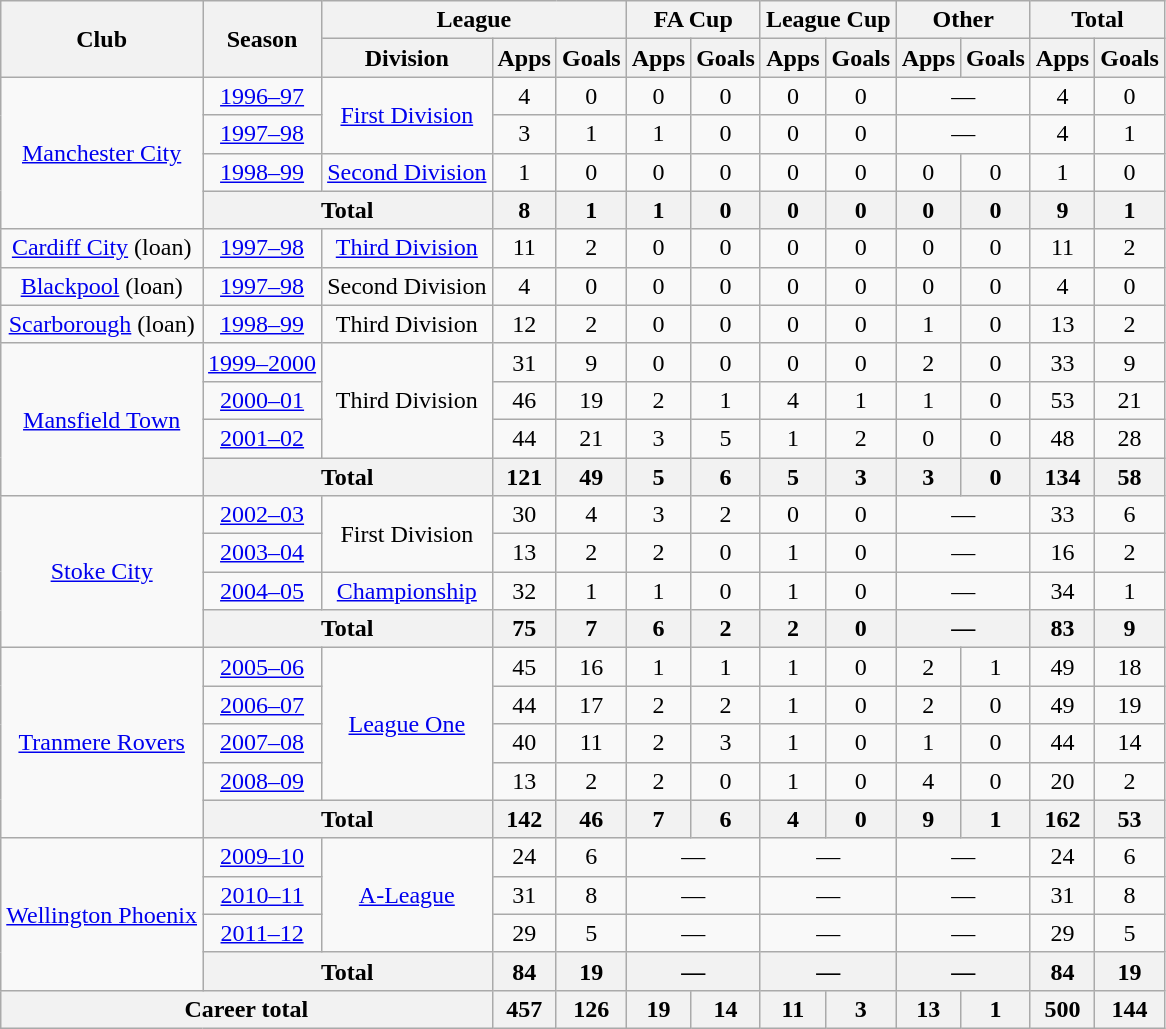<table class="wikitable" style="text-align: center;">
<tr>
<th rowspan="2">Club</th>
<th rowspan="2">Season</th>
<th colspan="3">League</th>
<th colspan="2">FA Cup</th>
<th colspan="2">League Cup</th>
<th colspan="2">Other</th>
<th colspan="2">Total</th>
</tr>
<tr>
<th>Division</th>
<th>Apps</th>
<th>Goals</th>
<th>Apps</th>
<th>Goals</th>
<th>Apps</th>
<th>Goals</th>
<th>Apps</th>
<th>Goals</th>
<th>Apps</th>
<th>Goals</th>
</tr>
<tr>
<td rowspan="4"><a href='#'>Manchester City</a></td>
<td><a href='#'>1996–97</a></td>
<td rowspan=2><a href='#'>First Division</a></td>
<td>4</td>
<td>0</td>
<td>0</td>
<td>0</td>
<td>0</td>
<td>0</td>
<td colspan=2>—</td>
<td>4</td>
<td>0</td>
</tr>
<tr>
<td><a href='#'>1997–98</a></td>
<td>3</td>
<td>1</td>
<td>1</td>
<td>0</td>
<td>0</td>
<td>0</td>
<td colspan=2>—</td>
<td>4</td>
<td>1</td>
</tr>
<tr>
<td><a href='#'>1998–99</a></td>
<td><a href='#'>Second Division</a></td>
<td>1</td>
<td>0</td>
<td>0</td>
<td>0</td>
<td>0</td>
<td>0</td>
<td>0</td>
<td>0</td>
<td>1</td>
<td>0</td>
</tr>
<tr>
<th colspan="2">Total</th>
<th>8</th>
<th>1</th>
<th>1</th>
<th>0</th>
<th>0</th>
<th>0</th>
<th>0</th>
<th>0</th>
<th>9</th>
<th>1</th>
</tr>
<tr>
<td><a href='#'>Cardiff City</a> (loan)</td>
<td><a href='#'>1997–98</a></td>
<td><a href='#'>Third Division</a></td>
<td>11</td>
<td>2</td>
<td>0</td>
<td>0</td>
<td>0</td>
<td>0</td>
<td>0</td>
<td>0</td>
<td>11</td>
<td>2</td>
</tr>
<tr>
<td><a href='#'>Blackpool</a> (loan)</td>
<td><a href='#'>1997–98</a></td>
<td>Second Division</td>
<td>4</td>
<td>0</td>
<td>0</td>
<td>0</td>
<td>0</td>
<td>0</td>
<td>0</td>
<td>0</td>
<td>4</td>
<td>0</td>
</tr>
<tr>
<td><a href='#'>Scarborough</a> (loan)</td>
<td><a href='#'>1998–99</a></td>
<td>Third Division</td>
<td>12</td>
<td>2</td>
<td>0</td>
<td>0</td>
<td>0</td>
<td>0</td>
<td>1</td>
<td>0</td>
<td>13</td>
<td>2</td>
</tr>
<tr>
<td rowspan="4"><a href='#'>Mansfield Town</a></td>
<td><a href='#'>1999–2000</a></td>
<td rowspan=3>Third Division</td>
<td>31</td>
<td>9</td>
<td>0</td>
<td>0</td>
<td>0</td>
<td>0</td>
<td>2</td>
<td>0</td>
<td>33</td>
<td>9</td>
</tr>
<tr>
<td><a href='#'>2000–01</a></td>
<td>46</td>
<td>19</td>
<td>2</td>
<td>1</td>
<td>4</td>
<td>1</td>
<td>1</td>
<td>0</td>
<td>53</td>
<td>21</td>
</tr>
<tr>
<td><a href='#'>2001–02</a></td>
<td>44</td>
<td>21</td>
<td>3</td>
<td>5</td>
<td>1</td>
<td>2</td>
<td>0</td>
<td>0</td>
<td>48</td>
<td>28</td>
</tr>
<tr>
<th colspan="2">Total</th>
<th>121</th>
<th>49</th>
<th>5</th>
<th>6</th>
<th>5</th>
<th>3</th>
<th>3</th>
<th>0</th>
<th>134</th>
<th>58</th>
</tr>
<tr>
<td rowspan="4"><a href='#'>Stoke City</a></td>
<td><a href='#'>2002–03</a></td>
<td rowspan=2>First Division</td>
<td>30</td>
<td>4</td>
<td>3</td>
<td>2</td>
<td>0</td>
<td>0</td>
<td colspan=2>—</td>
<td>33</td>
<td>6</td>
</tr>
<tr>
<td><a href='#'>2003–04</a></td>
<td>13</td>
<td>2</td>
<td>2</td>
<td>0</td>
<td>1</td>
<td>0</td>
<td colspan=2>—</td>
<td>16</td>
<td>2</td>
</tr>
<tr>
<td><a href='#'>2004–05</a></td>
<td><a href='#'>Championship</a></td>
<td>32</td>
<td>1</td>
<td>1</td>
<td>0</td>
<td>1</td>
<td>0</td>
<td colspan=2>—</td>
<td>34</td>
<td>1</td>
</tr>
<tr>
<th colspan="2">Total</th>
<th>75</th>
<th>7</th>
<th>6</th>
<th>2</th>
<th>2</th>
<th>0</th>
<th colspan=2>—</th>
<th>83</th>
<th>9</th>
</tr>
<tr>
<td rowspan="5"><a href='#'>Tranmere Rovers</a></td>
<td><a href='#'>2005–06</a></td>
<td rowspan=4><a href='#'>League One</a></td>
<td>45</td>
<td>16</td>
<td>1</td>
<td>1</td>
<td>1</td>
<td>0</td>
<td>2</td>
<td>1</td>
<td>49</td>
<td>18</td>
</tr>
<tr>
<td><a href='#'>2006–07</a></td>
<td>44</td>
<td>17</td>
<td>2</td>
<td>2</td>
<td>1</td>
<td>0</td>
<td>2</td>
<td>0</td>
<td>49</td>
<td>19</td>
</tr>
<tr>
<td><a href='#'>2007–08</a></td>
<td>40</td>
<td>11</td>
<td>2</td>
<td>3</td>
<td>1</td>
<td>0</td>
<td>1</td>
<td>0</td>
<td>44</td>
<td>14</td>
</tr>
<tr>
<td><a href='#'>2008–09</a></td>
<td>13</td>
<td>2</td>
<td>2</td>
<td>0</td>
<td>1</td>
<td>0</td>
<td>4</td>
<td>0</td>
<td>20</td>
<td>2</td>
</tr>
<tr>
<th colspan="2">Total</th>
<th>142</th>
<th>46</th>
<th>7</th>
<th>6</th>
<th>4</th>
<th>0</th>
<th>9</th>
<th>1</th>
<th>162</th>
<th>53</th>
</tr>
<tr>
<td rowspan="4"><a href='#'>Wellington Phoenix</a></td>
<td><a href='#'>2009–10</a></td>
<td rowspan=3><a href='#'>A-League</a></td>
<td>24</td>
<td>6</td>
<td colspan=2>—</td>
<td colspan=2>—</td>
<td colspan=2>—</td>
<td>24</td>
<td>6</td>
</tr>
<tr>
<td><a href='#'>2010–11</a></td>
<td>31</td>
<td>8</td>
<td colspan=2>—</td>
<td colspan=2>—</td>
<td colspan=2>—</td>
<td>31</td>
<td>8</td>
</tr>
<tr>
<td><a href='#'>2011–12</a></td>
<td>29</td>
<td>5</td>
<td colspan=2>—</td>
<td colspan=2>—</td>
<td colspan=2>—</td>
<td>29</td>
<td>5</td>
</tr>
<tr>
<th colspan="2">Total</th>
<th>84</th>
<th>19</th>
<th colspan=2>—</th>
<th colspan=2>—</th>
<th colspan=2>—</th>
<th>84</th>
<th>19</th>
</tr>
<tr>
<th colspan="3">Career total</th>
<th>457</th>
<th>126</th>
<th>19</th>
<th>14</th>
<th>11</th>
<th>3</th>
<th>13</th>
<th>1</th>
<th>500</th>
<th>144</th>
</tr>
</table>
